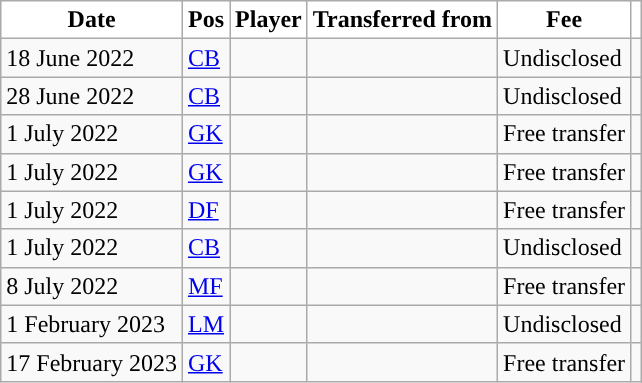<table class="wikitable plainrowheaders sortable">
<tr>
<th style="background-color:#FFFFFF; color:#000000; ">Date</th>
<th style="background-color:#FFFFFF; color:#000000; ">Pos</th>
<th style="background-color:#FFFFFF; color:#000000; ">Player</th>
<th style="background-color:#FFFFFF; color:#000000; ">Transferred from</th>
<th style="background-color:#FFFFFF; color:#000000; ">Fee</th>
<th style="background-color:#FFFFFF; color:#000000; "></th>
</tr>
<tr>
<td>18 June 2022</td>
<td><a href='#'>CB</a></td>
<td></td>
<td></td>
<td>Undisclosed</td>
<td></td>
</tr>
<tr>
<td>28 June 2022</td>
<td><a href='#'>CB</a></td>
<td></td>
<td></td>
<td>Undisclosed</td>
<td></td>
</tr>
<tr>
<td>1 July 2022</td>
<td><a href='#'>GK</a></td>
<td></td>
<td></td>
<td>Free transfer</td>
<td></td>
</tr>
<tr>
<td>1 July 2022</td>
<td><a href='#'>GK</a></td>
<td></td>
<td></td>
<td>Free transfer</td>
<td></td>
</tr>
<tr>
<td>1 July 2022</td>
<td><a href='#'>DF</a></td>
<td></td>
<td></td>
<td>Free transfer</td>
<td></td>
</tr>
<tr>
<td>1 July 2022</td>
<td><a href='#'>CB</a></td>
<td></td>
<td></td>
<td>Undisclosed</td>
<td></td>
</tr>
<tr>
<td>8 July 2022</td>
<td><a href='#'>MF</a></td>
<td></td>
<td></td>
<td>Free transfer</td>
<td></td>
</tr>
<tr>
<td>1 February 2023</td>
<td><a href='#'>LM</a></td>
<td></td>
<td></td>
<td>Undisclosed</td>
<td></td>
</tr>
<tr>
<td>17 February 2023</td>
<td><a href='#'>GK</a></td>
<td></td>
<td></td>
<td>Free transfer</td>
<td></td>
</tr>
</table>
